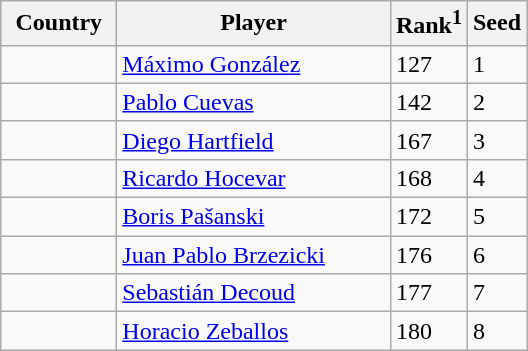<table class="sortable wikitable">
<tr>
<th width="70">Country</th>
<th width="175">Player</th>
<th>Rank<sup>1</sup></th>
<th>Seed</th>
</tr>
<tr>
<td></td>
<td><a href='#'>Máximo González</a></td>
<td>127</td>
<td>1</td>
</tr>
<tr>
<td></td>
<td><a href='#'>Pablo Cuevas</a></td>
<td>142</td>
<td>2</td>
</tr>
<tr>
<td></td>
<td><a href='#'>Diego Hartfield</a></td>
<td>167</td>
<td>3</td>
</tr>
<tr>
<td></td>
<td><a href='#'>Ricardo Hocevar</a></td>
<td>168</td>
<td>4</td>
</tr>
<tr>
<td></td>
<td><a href='#'>Boris Pašanski</a></td>
<td>172</td>
<td>5</td>
</tr>
<tr>
<td></td>
<td><a href='#'>Juan Pablo Brzezicki</a></td>
<td>176</td>
<td>6</td>
</tr>
<tr>
<td></td>
<td><a href='#'>Sebastián Decoud</a></td>
<td>177</td>
<td>7</td>
</tr>
<tr>
<td></td>
<td><a href='#'>Horacio Zeballos</a></td>
<td>180</td>
<td>8</td>
</tr>
</table>
